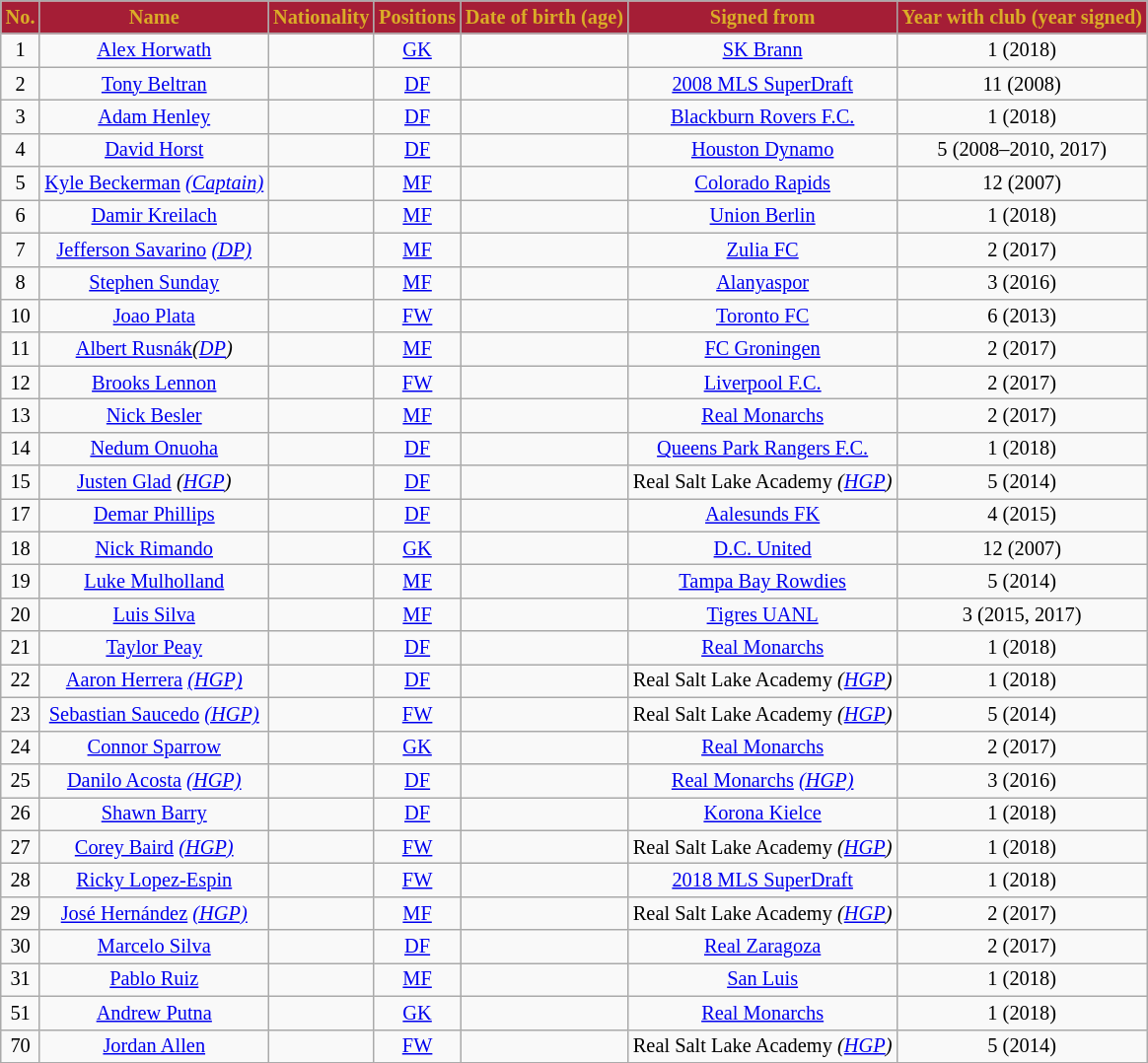<table class="wikitable sortable" style="text-align:center; font-size:85%;">
<tr>
<th style="background:#A51E36; color:#DAAC27; text-align:center;">No.</th>
<th style="background:#A51E36; color:#DAAC27; text-align:center;">Name</th>
<th style="background:#A51E36; color:#DAAC27; text-align:center;">Nationality</th>
<th style="background:#A51E36; color:#DAAC27; text-align:center;">Positions</th>
<th style="background:#A51E36; color:#DAAC27; text-align:center;">Date of birth (age)</th>
<th style="background:#A51E36; color:#DAAC27; text-align:center;">Signed from</th>
<th style="background:#A51E36; color:#DAAC27; text-align:center;">Year with club (year signed)</th>
</tr>
<tr>
<td align="center">1</td>
<td data-sort-value="Horwath"><a href='#'>Alex Horwath</a></td>
<td></td>
<td align="center"><a href='#'>GK</a></td>
<td align="center"></td>
<td> <a href='#'>SK Brann</a></td>
<td data-sort-value="1">1 (2018)</td>
</tr>
<tr>
<td align="center">2</td>
<td data-sort-value="Beltran"><a href='#'>Tony Beltran</a></td>
<td></td>
<td align="center"><a href='#'>DF</a></td>
<td align="center"></td>
<td><a href='#'>2008 MLS SuperDraft</a></td>
<td data-sort-value="11">11 (2008)</td>
</tr>
<tr>
<td align="center">3</td>
<td data-sort-value="Henley"><a href='#'>Adam Henley</a></td>
<td></td>
<td align="center"><a href='#'>DF</a></td>
<td align="center"></td>
<td> <a href='#'>Blackburn Rovers F.C.</a></td>
<td data-sort-value="1">1 (2018)</td>
</tr>
<tr>
<td align="center">4</td>
<td data-sort-value="Horst"><a href='#'>David Horst</a></td>
<td></td>
<td align="center"><a href='#'>DF</a></td>
<td align="center"></td>
<td> <a href='#'>Houston Dynamo</a></td>
<td data-sort-value="5">5 (2008–2010, 2017)</td>
</tr>
<tr>
<td align="center">5</td>
<td data-sort-value="Beckerman"><a href='#'>Kyle Beckerman</a> <em><a href='#'>(Captain)</a></em></td>
<td></td>
<td align="center"><a href='#'>MF</a></td>
<td align="center"></td>
<td> <a href='#'>Colorado Rapids</a></td>
<td data-sort-value="12">12 (2007)</td>
</tr>
<tr>
<td align="center">6</td>
<td data-sort-value="Kreilach"><a href='#'>Damir Kreilach</a></td>
<td></td>
<td align="center"><a href='#'>MF</a></td>
<td align="center"></td>
<td> <a href='#'>Union Berlin</a></td>
<td data-sort-value="1">1 (2018)</td>
</tr>
<tr>
<td align="center">7</td>
<td data-sort-value="Savarino"><a href='#'>Jefferson Savarino</a> <em><a href='#'>(DP)</a></em></td>
<td></td>
<td align="center"><a href='#'>MF</a></td>
<td align="center"></td>
<td> <a href='#'>Zulia FC</a></td>
<td data-sort-value="2">2 (2017)</td>
</tr>
<tr>
<td align="center">8</td>
<td data-sort-value="Sunday"><a href='#'>Stephen Sunday</a></td>
<td></td>
<td align="center"><a href='#'>MF</a></td>
<td align="center"></td>
<td> <a href='#'>Alanyaspor</a></td>
<td data-sort-value="3">3 (2016)</td>
</tr>
<tr>
<td align="center">10</td>
<td data-sort-value="Plata"><a href='#'>Joao Plata</a></td>
<td></td>
<td align="center"><a href='#'>FW</a></td>
<td align="center"></td>
<td> <a href='#'>Toronto FC</a></td>
<td data-sort-value="6">6 (2013)</td>
</tr>
<tr>
<td align="center">11</td>
<td data-sort-value="Rusnák"><a href='#'>Albert Rusnák</a><em>(<a href='#'>DP</a>)</em></td>
<td></td>
<td align="center"><a href='#'>MF</a></td>
<td align="center"></td>
<td> <a href='#'>FC Groningen</a></td>
<td data-sort-value="2">2 (2017)</td>
</tr>
<tr>
<td align="center">12</td>
<td data-sort-value="Lennon"><a href='#'>Brooks Lennon</a></td>
<td></td>
<td align="center"><a href='#'>FW</a></td>
<td align="center"></td>
<td> <a href='#'>Liverpool F.C.</a></td>
<td data-sort-value="2">2 (2017)</td>
</tr>
<tr>
<td align="center">13</td>
<td data-sort-value="Besler"><a href='#'>Nick Besler</a></td>
<td></td>
<td align="center"><a href='#'>MF</a></td>
<td align="center"></td>
<td> <a href='#'>Real Monarchs</a></td>
<td data-sort-value="2">2 (2017)</td>
</tr>
<tr>
<td align="center">14</td>
<td data-sort-value="Onuoha"><a href='#'>Nedum Onuoha</a></td>
<td></td>
<td align="center"><a href='#'>DF</a></td>
<td align="center"></td>
<td> <a href='#'>Queens Park Rangers F.C.</a></td>
<td data-sort-value="1">1 (2018)</td>
</tr>
<tr>
<td align="center">15</td>
<td data-sort-value="Glad"><a href='#'>Justen Glad</a> <em>(<a href='#'>HGP</a>)</em></td>
<td></td>
<td align="center"><a href='#'>DF</a></td>
<td align="center"></td>
<td> Real Salt Lake Academy <em>(<a href='#'>HGP</a>)</em></td>
<td data-sort-value="5">5 (2014)</td>
</tr>
<tr>
<td align="center">17</td>
<td data-sort-value="Phillips"><a href='#'>Demar Phillips</a></td>
<td></td>
<td align="center"><a href='#'>DF</a></td>
<td align="center"></td>
<td> <a href='#'>Aalesunds FK</a></td>
<td data-sort-value="4">4 (2015)</td>
</tr>
<tr>
<td align="center">18</td>
<td data-sort-value="Rimando"><a href='#'>Nick Rimando</a></td>
<td></td>
<td align="center"><a href='#'>GK</a></td>
<td align="center"></td>
<td> <a href='#'>D.C. United</a></td>
<td data-sort-value="12">12 (2007)</td>
</tr>
<tr>
<td align="center">19</td>
<td data-sort-value="Mulholland"><a href='#'>Luke Mulholland</a></td>
<td></td>
<td align="center"><a href='#'>MF</a></td>
<td align="center"></td>
<td> <a href='#'>Tampa Bay Rowdies</a></td>
<td data-sort-value="5">5 (2014)</td>
</tr>
<tr>
<td align="center">20</td>
<td data-sort-value="Silva, L"><a href='#'>Luis Silva</a></td>
<td></td>
<td align="center"><a href='#'>MF</a></td>
<td align="center"></td>
<td> <a href='#'>Tigres UANL</a></td>
<td data-sort-value="3">3 (2015, 2017)</td>
</tr>
<tr>
<td align="center">21</td>
<td data-sort-value="Peay"><a href='#'>Taylor Peay</a></td>
<td></td>
<td align="center"><a href='#'>DF</a></td>
<td align="center"></td>
<td> <a href='#'>Real Monarchs</a></td>
<td data-sort-value="1">1 (2018)</td>
</tr>
<tr>
<td align="center">22</td>
<td data-sort-value="Herrera"><a href='#'>Aaron Herrera</a> <em><a href='#'>(HGP)</a></em></td>
<td></td>
<td align="center"><a href='#'>DF</a></td>
<td align="center"></td>
<td> Real Salt Lake Academy <em>(<a href='#'>HGP</a>)</em></td>
<td data-sort-value="1">1 (2018)</td>
</tr>
<tr>
<td align="center">23</td>
<td data-sort-value="Saucedo"><a href='#'>Sebastian Saucedo</a> <em><a href='#'>(HGP)</a></em></td>
<td></td>
<td align="center"><a href='#'>FW</a></td>
<td align="center"></td>
<td> Real Salt Lake Academy <em>(<a href='#'>HGP</a>)</em></td>
<td data-sort-value="5">5 (2014)</td>
</tr>
<tr>
<td align="center">24</td>
<td data-sort-value="Sparrow"><a href='#'>Connor Sparrow</a></td>
<td></td>
<td align="center"><a href='#'>GK</a></td>
<td align="center"></td>
<td> <a href='#'>Real Monarchs</a></td>
<td data-sort-value="2">2 (2017)</td>
</tr>
<tr>
<td align="center">25</td>
<td data-sort-value="Acosta"><a href='#'>Danilo Acosta</a> <em><a href='#'>(HGP)</a></em></td>
<td></td>
<td align="center"><a href='#'>DF</a></td>
<td align="center"></td>
<td> <a href='#'>Real Monarchs</a> <em><a href='#'>(HGP)</a></em></td>
<td data-sort-value="3">3 (2016)</td>
</tr>
<tr>
<td align="center">26</td>
<td data-sort-value="Barry"><a href='#'>Shawn Barry</a></td>
<td></td>
<td align="center"><a href='#'>DF</a></td>
<td align="center"></td>
<td> <a href='#'>Korona Kielce</a></td>
<td data-sort-value="1">1 (2018)</td>
</tr>
<tr>
<td align="center">27</td>
<td data-sort-value="Baird"><a href='#'>Corey Baird</a>   <em><a href='#'>(HGP)</a></em></td>
<td></td>
<td align="center"><a href='#'>FW</a></td>
<td align="center"></td>
<td> Real Salt Lake Academy <em>(<a href='#'>HGP</a>)</em></td>
<td data-sort-value="1">1 (2018)</td>
</tr>
<tr>
<td align="center">28</td>
<td data-sort-value="Lopez-Espin"><a href='#'>Ricky Lopez-Espin</a></td>
<td></td>
<td align="center"><a href='#'>FW</a></td>
<td align="center"></td>
<td><a href='#'>2018 MLS SuperDraft</a></td>
<td data-sort-value="1">1 (2018)</td>
</tr>
<tr>
<td align="center">29</td>
<td data-sort-value="Hernández"><a href='#'>José Hernández</a> <em><a href='#'>(HGP)</a></em></td>
<td></td>
<td align="center"><a href='#'>MF</a></td>
<td align="center"></td>
<td> Real Salt Lake Academy <em>(<a href='#'>HGP</a>)</em></td>
<td data-sort-value="2">2 (2017)</td>
</tr>
<tr>
<td align="center">30</td>
<td data-sort-value="Silva, M"><a href='#'>Marcelo Silva</a></td>
<td></td>
<td align="center"><a href='#'>DF</a></td>
<td align="center"></td>
<td> <a href='#'>Real Zaragoza</a></td>
<td data-sort-value="2">2 (2017)</td>
</tr>
<tr>
<td align="center">31</td>
<td data-sort-value="Ruiz"><a href='#'>Pablo Ruiz</a></td>
<td></td>
<td align="center"><a href='#'>MF</a></td>
<td align="center"></td>
<td> <a href='#'>San Luis</a></td>
<td data-sort-value="1">1 (2018)</td>
</tr>
<tr>
<td align="center">51</td>
<td data-sort-value="Putna"><a href='#'>Andrew Putna</a></td>
<td></td>
<td align="center"><a href='#'>GK</a></td>
<td align="center"></td>
<td> <a href='#'>Real Monarchs</a></td>
<td data-sort-value="1">1 (2018)</td>
</tr>
<tr>
<td align="center">70</td>
<td data-sort-value="Allen"><a href='#'>Jordan Allen</a></td>
<td></td>
<td align="center"><a href='#'>FW</a></td>
<td align="center"></td>
<td> Real Salt Lake Academy <em>(<a href='#'>HGP</a>)</em></td>
<td data-sort-value="5">5 (2014)</td>
</tr>
<tr>
</tr>
</table>
